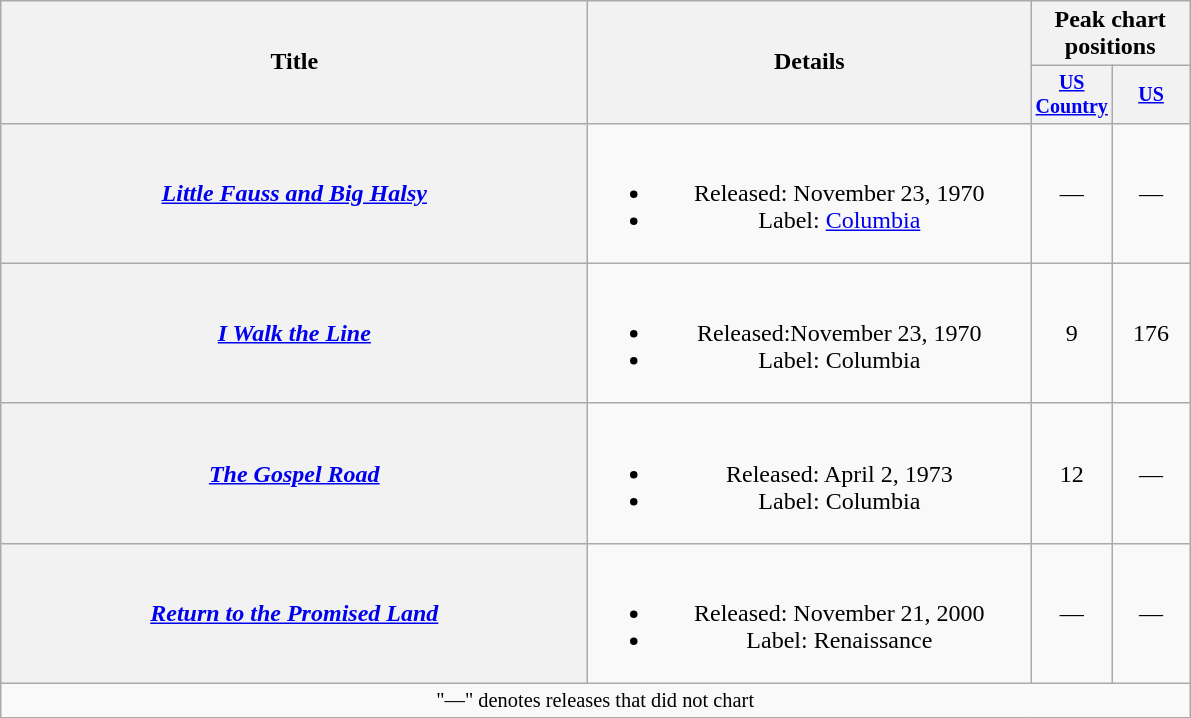<table class="wikitable plainrowheaders" style="text-align:center;">
<tr>
<th rowspan="2" style="width:24em;">Title</th>
<th rowspan="2" style="width:18em;">Details</th>
<th colspan="2">Peak chart<br>positions</th>
</tr>
<tr style="font-size:smaller;">
<th style="width:45px;"><a href='#'>US Country</a></th>
<th style="width:45px;"><a href='#'>US</a></th>
</tr>
<tr>
<th scope="row"><em><a href='#'>Little Fauss and Big Halsy</a></em></th>
<td><br><ul><li>Released: November 23, 1970</li><li>Label: <a href='#'>Columbia</a></li></ul></td>
<td>—</td>
<td>—</td>
</tr>
<tr>
<th scope="row"><em><a href='#'>I Walk the Line</a></em></th>
<td><br><ul><li>Released:November 23, 1970</li><li>Label: Columbia</li></ul></td>
<td>9</td>
<td>176</td>
</tr>
<tr>
<th scope="row"><em><a href='#'>The Gospel Road</a></em></th>
<td><br><ul><li>Released: April 2, 1973</li><li>Label: Columbia</li></ul></td>
<td>12</td>
<td>—</td>
</tr>
<tr>
<th scope="row"><em><a href='#'>Return to the Promised Land</a></em><br></th>
<td><br><ul><li>Released: November 21, 2000</li><li>Label: Renaissance</li></ul></td>
<td>—</td>
<td>—</td>
</tr>
<tr>
<td colspan="4" style="font-size:85%">"—" denotes releases that did not chart</td>
</tr>
</table>
